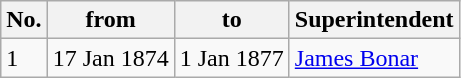<table class="wikitable">
<tr>
<th>No.</th>
<th>from</th>
<th>to</th>
<th>Superintendent</th>
</tr>
<tr>
<td>1</td>
<td>17 Jan 1874</td>
<td>1 Jan 1877</td>
<td><a href='#'>James Bonar</a></td>
</tr>
</table>
